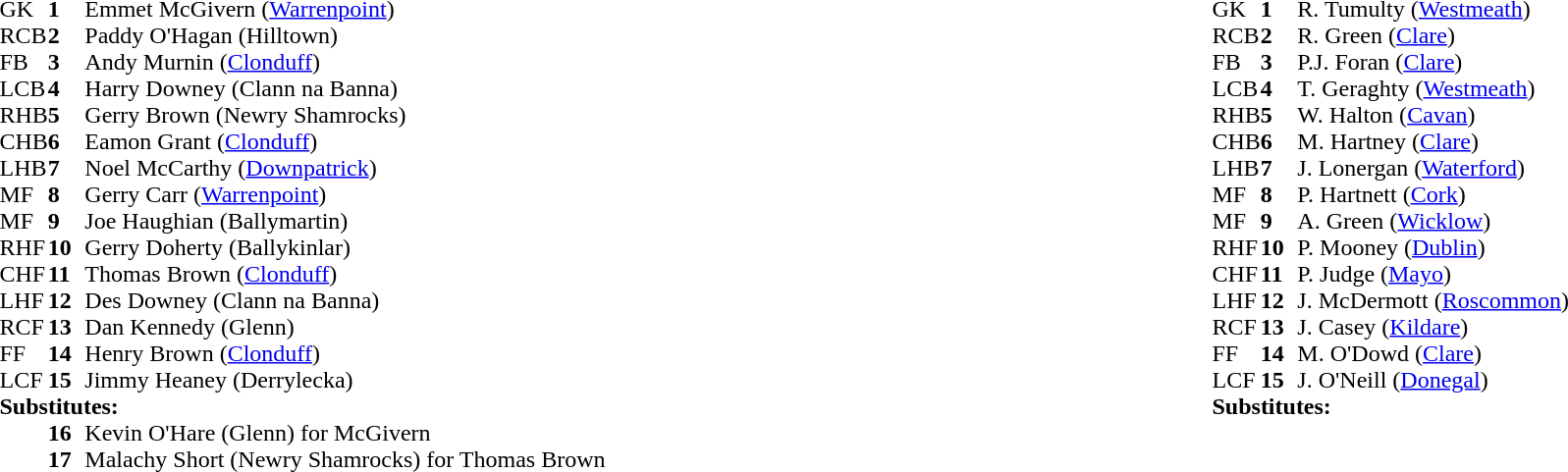<table style="width:100%;">
<tr>
<td style="vertical-align:top; width:50%"><br><table cellspacing="0" cellpadding="0">
<tr>
<th width="25"></th>
<th width="25"></th>
</tr>
<tr>
<td>GK</td>
<td><strong>1</strong></td>
<td>Emmet McGivern (<a href='#'>Warrenpoint</a>)</td>
</tr>
<tr>
<td>RCB</td>
<td><strong>2</strong></td>
<td>Paddy O'Hagan (Hilltown)</td>
</tr>
<tr>
<td>FB</td>
<td><strong>3</strong></td>
<td>Andy Murnin (<a href='#'>Clonduff</a>)</td>
</tr>
<tr>
<td>LCB</td>
<td><strong>4</strong></td>
<td>Harry Downey (Clann na Banna)</td>
</tr>
<tr>
<td>RHB</td>
<td><strong>5</strong></td>
<td>Gerry Brown (Newry Shamrocks)</td>
</tr>
<tr>
<td>CHB</td>
<td><strong>6</strong></td>
<td>Eamon Grant (<a href='#'>Clonduff</a>)</td>
</tr>
<tr>
<td>LHB</td>
<td><strong>7</strong></td>
<td>Noel McCarthy (<a href='#'>Downpatrick</a>)</td>
</tr>
<tr>
<td>MF</td>
<td><strong>8</strong></td>
<td>Gerry Carr (<a href='#'>Warrenpoint</a>)</td>
</tr>
<tr>
<td>MF</td>
<td><strong>9</strong></td>
<td>Joe Haughian (Ballymartin)</td>
</tr>
<tr>
<td>RHF</td>
<td><strong>10</strong></td>
<td>Gerry Doherty (Ballykinlar)</td>
</tr>
<tr>
<td>CHF</td>
<td><strong>11</strong></td>
<td>Thomas Brown (<a href='#'>Clonduff</a>)</td>
</tr>
<tr>
<td>LHF</td>
<td><strong>12</strong></td>
<td>Des Downey (Clann na Banna)</td>
</tr>
<tr>
<td>RCF</td>
<td><strong>13</strong></td>
<td>Dan Kennedy (Glenn)</td>
</tr>
<tr>
<td>FF</td>
<td><strong>14</strong></td>
<td>Henry Brown (<a href='#'>Clonduff</a>)</td>
</tr>
<tr>
<td>LCF</td>
<td><strong>15</strong></td>
<td>Jimmy Heaney (Derrylecka)</td>
</tr>
<tr>
<td colspan=3><strong>Substitutes:</strong></td>
</tr>
<tr>
<td></td>
<td><strong>16</strong></td>
<td>Kevin O'Hare (Glenn) for McGivern</td>
</tr>
<tr>
<td></td>
<td><strong>17</strong></td>
<td>Malachy Short (Newry Shamrocks) for Thomas Brown</td>
</tr>
</table>
</td>
<td style="vertical-align:top; width:50%"><br><table cellspacing="0" cellpadding="0" style="margin:auto">
<tr>
<th width="25"></th>
<th width="25"></th>
</tr>
<tr>
<td>GK</td>
<td><strong>1</strong></td>
<td>R. Tumulty (<a href='#'>Westmeath</a>)</td>
</tr>
<tr>
<td>RCB</td>
<td><strong>2</strong></td>
<td>R. Green (<a href='#'>Clare</a>)</td>
</tr>
<tr>
<td>FB</td>
<td><strong>3</strong></td>
<td>P.J. Foran (<a href='#'>Clare</a>)</td>
</tr>
<tr>
<td>LCB</td>
<td><strong>4</strong></td>
<td>T. Geraghty (<a href='#'>Westmeath</a>)</td>
</tr>
<tr>
<td>RHB</td>
<td><strong>5</strong></td>
<td>W. Halton (<a href='#'>Cavan</a>)</td>
</tr>
<tr>
<td>CHB</td>
<td><strong>6</strong></td>
<td>M. Hartney (<a href='#'>Clare</a>)</td>
</tr>
<tr>
<td>LHB</td>
<td><strong>7</strong></td>
<td>J. Lonergan (<a href='#'>Waterford</a>)</td>
</tr>
<tr>
<td>MF</td>
<td><strong>8</strong></td>
<td>P. Hartnett (<a href='#'>Cork</a>)</td>
</tr>
<tr>
<td>MF</td>
<td><strong>9</strong></td>
<td>A. Green (<a href='#'>Wicklow</a>)</td>
</tr>
<tr>
<td>RHF</td>
<td><strong>10</strong></td>
<td>P. Mooney (<a href='#'>Dublin</a>)</td>
</tr>
<tr>
<td>CHF</td>
<td><strong>11</strong></td>
<td>P. Judge (<a href='#'>Mayo</a>)</td>
</tr>
<tr>
<td>LHF</td>
<td><strong>12</strong></td>
<td>J. McDermott (<a href='#'>Roscommon</a>)</td>
</tr>
<tr>
<td>RCF</td>
<td><strong>13</strong></td>
<td>J. Casey (<a href='#'>Kildare</a>)</td>
</tr>
<tr>
<td>FF</td>
<td><strong>14</strong></td>
<td>M. O'Dowd (<a href='#'>Clare</a>)</td>
</tr>
<tr>
<td>LCF</td>
<td><strong>15</strong></td>
<td>J. O'Neill (<a href='#'>Donegal</a>)</td>
</tr>
<tr>
<td colspan=3><strong>Substitutes:</strong></td>
</tr>
<tr>
</tr>
</table>
</td>
</tr>
<tr>
</tr>
</table>
